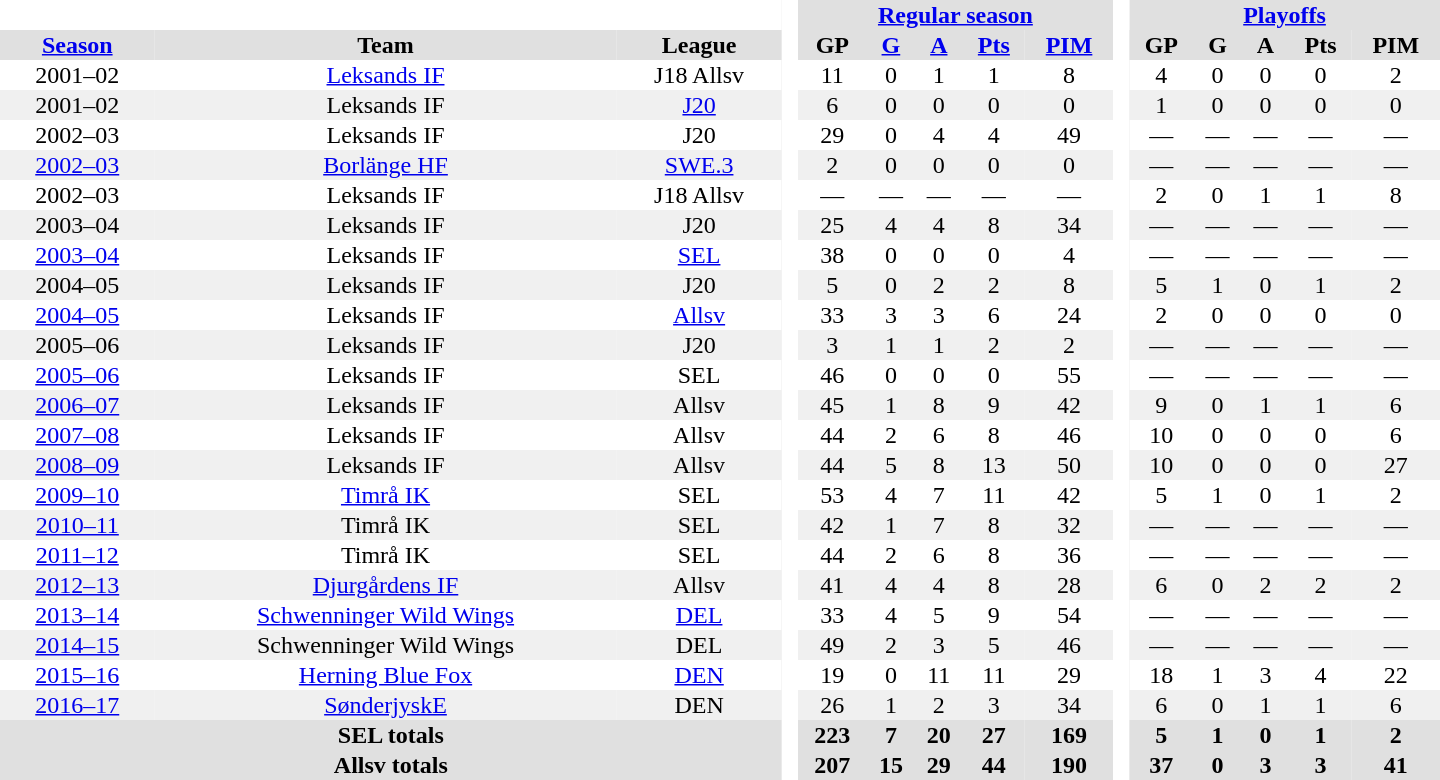<table border="0" cellpadding="1" cellspacing="0" ID="Table3" style="text-align:center; width:60em">
<tr bgcolor="#e0e0e0">
<th colspan="3" bgcolor="#ffffff"> </th>
<th rowspan="99" bgcolor="#ffffff"> </th>
<th colspan="5"><a href='#'>Regular season</a></th>
<th rowspan="99" bgcolor="#ffffff"> </th>
<th colspan="5"><a href='#'>Playoffs</a></th>
</tr>
<tr bgcolor="#e0e0e0">
<th><a href='#'>Season</a></th>
<th>Team</th>
<th>League</th>
<th>GP</th>
<th><a href='#'>G</a></th>
<th><a href='#'>A</a></th>
<th><a href='#'>Pts</a></th>
<th><a href='#'>PIM</a></th>
<th>GP</th>
<th>G</th>
<th>A</th>
<th>Pts</th>
<th>PIM</th>
</tr>
<tr>
<td>2001–02</td>
<td><a href='#'>Leksands IF</a></td>
<td>J18 Allsv</td>
<td>11</td>
<td>0</td>
<td>1</td>
<td>1</td>
<td>8</td>
<td>4</td>
<td>0</td>
<td>0</td>
<td>0</td>
<td>2</td>
</tr>
<tr bgcolor="#f0f0f0">
<td>2001–02</td>
<td>Leksands IF</td>
<td><a href='#'>J20</a></td>
<td>6</td>
<td>0</td>
<td>0</td>
<td>0</td>
<td>0</td>
<td>1</td>
<td>0</td>
<td>0</td>
<td>0</td>
<td>0</td>
</tr>
<tr>
<td>2002–03</td>
<td>Leksands IF</td>
<td>J20</td>
<td>29</td>
<td>0</td>
<td>4</td>
<td>4</td>
<td>49</td>
<td>—</td>
<td>—</td>
<td>—</td>
<td>—</td>
<td>—</td>
</tr>
<tr bgcolor="#f0f0f0">
<td><a href='#'>2002–03</a></td>
<td><a href='#'>Borlänge HF</a></td>
<td><a href='#'>SWE.3</a></td>
<td>2</td>
<td>0</td>
<td>0</td>
<td>0</td>
<td>0</td>
<td>—</td>
<td>—</td>
<td>—</td>
<td>—</td>
<td>—</td>
</tr>
<tr>
<td>2002–03</td>
<td>Leksands IF</td>
<td>J18 Allsv</td>
<td>—</td>
<td>—</td>
<td>—</td>
<td>—</td>
<td>—</td>
<td>2</td>
<td>0</td>
<td>1</td>
<td>1</td>
<td>8</td>
</tr>
<tr bgcolor="#f0f0f0">
<td>2003–04</td>
<td>Leksands IF</td>
<td>J20</td>
<td>25</td>
<td>4</td>
<td>4</td>
<td>8</td>
<td>34</td>
<td>—</td>
<td>—</td>
<td>—</td>
<td>—</td>
<td>—</td>
</tr>
<tr>
<td><a href='#'>2003–04</a></td>
<td>Leksands IF</td>
<td><a href='#'>SEL</a></td>
<td>38</td>
<td>0</td>
<td>0</td>
<td>0</td>
<td>4</td>
<td>—</td>
<td>—</td>
<td>—</td>
<td>—</td>
<td>—</td>
</tr>
<tr bgcolor="#f0f0f0">
<td>2004–05</td>
<td>Leksands IF</td>
<td>J20</td>
<td>5</td>
<td>0</td>
<td>2</td>
<td>2</td>
<td>8</td>
<td>5</td>
<td>1</td>
<td>0</td>
<td>1</td>
<td>2</td>
</tr>
<tr>
<td><a href='#'>2004–05</a></td>
<td>Leksands IF</td>
<td><a href='#'>Allsv</a></td>
<td>33</td>
<td>3</td>
<td>3</td>
<td>6</td>
<td>24</td>
<td>2</td>
<td>0</td>
<td>0</td>
<td>0</td>
<td>0</td>
</tr>
<tr bgcolor="#f0f0f0">
<td>2005–06</td>
<td>Leksands IF</td>
<td>J20</td>
<td>3</td>
<td>1</td>
<td>1</td>
<td>2</td>
<td>2</td>
<td>—</td>
<td>—</td>
<td>—</td>
<td>—</td>
<td>—</td>
</tr>
<tr>
<td><a href='#'>2005–06</a></td>
<td>Leksands IF</td>
<td>SEL</td>
<td>46</td>
<td>0</td>
<td>0</td>
<td>0</td>
<td>55</td>
<td>—</td>
<td>—</td>
<td>—</td>
<td>—</td>
<td>—</td>
</tr>
<tr bgcolor="#f0f0f0">
<td><a href='#'>2006–07</a></td>
<td>Leksands IF</td>
<td>Allsv</td>
<td>45</td>
<td>1</td>
<td>8</td>
<td>9</td>
<td>42</td>
<td>9</td>
<td>0</td>
<td>1</td>
<td>1</td>
<td>6</td>
</tr>
<tr>
<td><a href='#'>2007–08</a></td>
<td>Leksands IF</td>
<td>Allsv</td>
<td>44</td>
<td>2</td>
<td>6</td>
<td>8</td>
<td>46</td>
<td>10</td>
<td>0</td>
<td>0</td>
<td>0</td>
<td>6</td>
</tr>
<tr bgcolor="#f0f0f0">
<td><a href='#'>2008–09</a></td>
<td>Leksands IF</td>
<td>Allsv</td>
<td>44</td>
<td>5</td>
<td>8</td>
<td>13</td>
<td>50</td>
<td>10</td>
<td>0</td>
<td>0</td>
<td>0</td>
<td>27</td>
</tr>
<tr>
<td><a href='#'>2009–10</a></td>
<td><a href='#'>Timrå IK</a></td>
<td>SEL</td>
<td>53</td>
<td>4</td>
<td>7</td>
<td>11</td>
<td>42</td>
<td>5</td>
<td>1</td>
<td>0</td>
<td>1</td>
<td>2</td>
</tr>
<tr bgcolor="#f0f0f0">
<td><a href='#'>2010–11</a></td>
<td>Timrå IK</td>
<td>SEL</td>
<td>42</td>
<td>1</td>
<td>7</td>
<td>8</td>
<td>32</td>
<td>—</td>
<td>—</td>
<td>—</td>
<td>—</td>
<td>—</td>
</tr>
<tr>
<td><a href='#'>2011–12</a></td>
<td>Timrå IK</td>
<td>SEL</td>
<td>44</td>
<td>2</td>
<td>6</td>
<td>8</td>
<td>36</td>
<td>—</td>
<td>—</td>
<td>—</td>
<td>—</td>
<td>—</td>
</tr>
<tr bgcolor="#f0f0f0">
<td><a href='#'>2012–13</a></td>
<td><a href='#'>Djurgårdens IF</a></td>
<td>Allsv</td>
<td>41</td>
<td>4</td>
<td>4</td>
<td>8</td>
<td>28</td>
<td>6</td>
<td>0</td>
<td>2</td>
<td>2</td>
<td>2</td>
</tr>
<tr>
<td><a href='#'>2013–14</a></td>
<td><a href='#'>Schwenninger Wild Wings</a></td>
<td><a href='#'>DEL</a></td>
<td>33</td>
<td>4</td>
<td>5</td>
<td>9</td>
<td>54</td>
<td>—</td>
<td>—</td>
<td>—</td>
<td>—</td>
<td>—</td>
</tr>
<tr bgcolor="#f0f0f0">
<td><a href='#'>2014–15</a></td>
<td>Schwenninger Wild Wings</td>
<td>DEL</td>
<td>49</td>
<td>2</td>
<td>3</td>
<td>5</td>
<td>46</td>
<td>—</td>
<td>—</td>
<td>—</td>
<td>—</td>
<td>—</td>
</tr>
<tr>
<td><a href='#'>2015–16</a></td>
<td><a href='#'>Herning Blue Fox</a></td>
<td><a href='#'>DEN</a></td>
<td>19</td>
<td>0</td>
<td>11</td>
<td>11</td>
<td>29</td>
<td>18</td>
<td>1</td>
<td>3</td>
<td>4</td>
<td>22</td>
</tr>
<tr bgcolor="#f0f0f0">
<td><a href='#'>2016–17</a></td>
<td><a href='#'>SønderjyskE</a></td>
<td>DEN</td>
<td>26</td>
<td>1</td>
<td>2</td>
<td>3</td>
<td>34</td>
<td>6</td>
<td>0</td>
<td>1</td>
<td>1</td>
<td>6</td>
</tr>
<tr bgcolor="#e0e0e0">
<th colspan="3">SEL totals</th>
<th>223</th>
<th>7</th>
<th>20</th>
<th>27</th>
<th>169</th>
<th>5</th>
<th>1</th>
<th>0</th>
<th>1</th>
<th>2</th>
</tr>
<tr bgcolor="#e0e0e0">
<th colspan="3">Allsv totals</th>
<th>207</th>
<th>15</th>
<th>29</th>
<th>44</th>
<th>190</th>
<th>37</th>
<th>0</th>
<th>3</th>
<th>3</th>
<th>41</th>
</tr>
</table>
